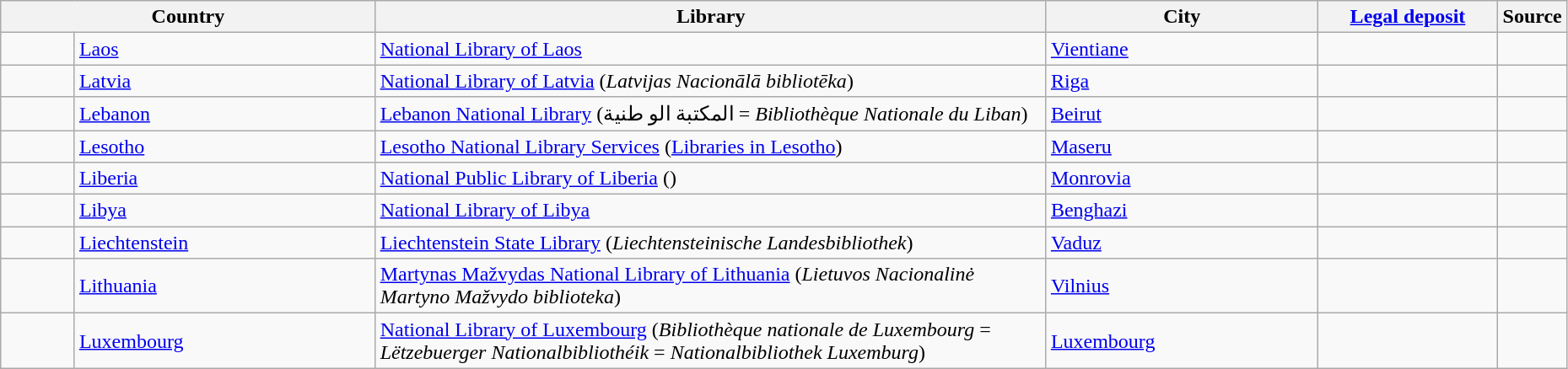<table class="wikitable" style="width:98%">
<tr>
<th colspan=2 style="width:25%">Country</th>
<th style="width:45%">Library</th>
<th style="width:18%">City</th>
<th style="width:12%"><a href='#'>Legal deposit</a></th>
<th style="width:12%">Source</th>
</tr>
<tr>
<td style="width:5%"></td>
<td><a href='#'>Laos</a></td>
<td><a href='#'>National Library of Laos</a></td>
<td><a href='#'>Vientiane</a></td>
<td></td>
<td align="right"></td>
</tr>
<tr>
<td></td>
<td><a href='#'>Latvia</a></td>
<td><a href='#'>National Library of Latvia</a> (<em>Latvijas Nacionālā bibliotēka</em>)</td>
<td><a href='#'>Riga</a></td>
<td></td>
<td align="right"></td>
</tr>
<tr>
<td></td>
<td><a href='#'>Lebanon</a></td>
<td><a href='#'>Lebanon National Library</a> (المكتبة الو طنية = <em>Bibliothèque Nationale du Liban</em>)</td>
<td><a href='#'>Beirut</a></td>
<td></td>
<td align="right"></td>
</tr>
<tr>
<td></td>
<td><a href='#'>Lesotho</a></td>
<td><a href='#'>Lesotho National Library Services</a> (<a href='#'>Libraries in Lesotho</a>)</td>
<td><a href='#'>Maseru</a></td>
<td></td>
<td align="right"></td>
</tr>
<tr>
<td></td>
<td><a href='#'>Liberia</a></td>
<td><a href='#'>National Public Library of Liberia</a> ()</td>
<td><a href='#'>Monrovia</a></td>
<td></td>
<td align="right"></td>
</tr>
<tr>
<td></td>
<td><a href='#'>Libya</a></td>
<td><a href='#'>National Library of Libya</a></td>
<td><a href='#'>Benghazi</a></td>
<td></td>
<td align="right"></td>
</tr>
<tr>
<td></td>
<td><a href='#'>Liechtenstein</a></td>
<td><a href='#'>Liechtenstein State Library</a> (<em>Liechtensteinische Landesbibliothek</em>)</td>
<td><a href='#'>Vaduz</a></td>
<td></td>
<td align="right"></td>
</tr>
<tr>
<td></td>
<td><a href='#'>Lithuania</a></td>
<td><a href='#'>Martynas Mažvydas National Library of Lithuania</a> (<em>Lietuvos Nacionalinė Martyno Mažvydo biblioteka</em>)</td>
<td><a href='#'>Vilnius</a></td>
<td></td>
<td align="right"></td>
</tr>
<tr>
<td></td>
<td><a href='#'>Luxembourg</a></td>
<td><a href='#'>National Library of Luxembourg</a> (<em>Bibliothèque nationale de Luxembourg</em> = <em>Lëtzebuerger Nationalbibliothéik</em> = <em>Nationalbibliothek Luxemburg</em>)</td>
<td><a href='#'>Luxembourg</a></td>
<td></td>
<td align="right"></td>
</tr>
</table>
